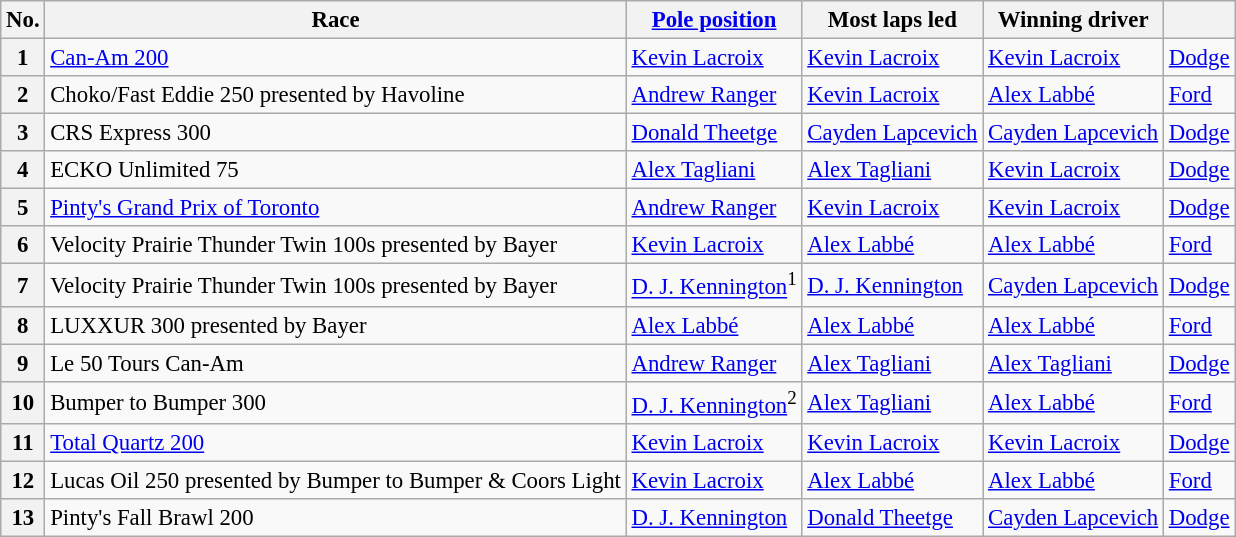<table class="wikitable sortable" style="font-size:95%">
<tr>
<th>No.</th>
<th>Race</th>
<th><a href='#'>Pole position</a></th>
<th>Most laps led</th>
<th>Winning driver</th>
<th></th>
</tr>
<tr>
<th>1</th>
<td><a href='#'>Can-Am 200</a></td>
<td><a href='#'>Kevin Lacroix</a></td>
<td><a href='#'>Kevin Lacroix</a></td>
<td><a href='#'>Kevin Lacroix</a></td>
<td><a href='#'>Dodge</a></td>
</tr>
<tr>
<th>2</th>
<td>Choko/Fast Eddie 250 presented by Havoline</td>
<td><a href='#'>Andrew Ranger</a></td>
<td><a href='#'>Kevin Lacroix</a></td>
<td><a href='#'>Alex Labbé</a></td>
<td><a href='#'>Ford</a></td>
</tr>
<tr>
<th>3</th>
<td>CRS Express 300</td>
<td><a href='#'>Donald Theetge</a></td>
<td><a href='#'>Cayden Lapcevich</a></td>
<td><a href='#'>Cayden Lapcevich</a></td>
<td><a href='#'>Dodge</a></td>
</tr>
<tr>
<th>4</th>
<td>ECKO Unlimited 75</td>
<td><a href='#'>Alex Tagliani</a></td>
<td><a href='#'>Alex Tagliani</a></td>
<td><a href='#'>Kevin Lacroix</a></td>
<td><a href='#'>Dodge</a></td>
</tr>
<tr>
<th>5</th>
<td><a href='#'>Pinty's Grand Prix of Toronto</a></td>
<td><a href='#'>Andrew Ranger</a></td>
<td><a href='#'>Kevin Lacroix</a></td>
<td><a href='#'>Kevin Lacroix</a></td>
<td><a href='#'>Dodge</a></td>
</tr>
<tr>
<th>6</th>
<td>Velocity Prairie Thunder Twin 100s presented by Bayer</td>
<td><a href='#'>Kevin Lacroix</a></td>
<td><a href='#'>Alex Labbé</a></td>
<td><a href='#'>Alex Labbé</a></td>
<td><a href='#'>Ford</a></td>
</tr>
<tr>
<th>7</th>
<td>Velocity Prairie Thunder Twin 100s presented by Bayer</td>
<td><a href='#'>D. J. Kennington</a><sup>1</sup></td>
<td><a href='#'>D. J. Kennington</a></td>
<td><a href='#'>Cayden Lapcevich</a></td>
<td><a href='#'>Dodge</a></td>
</tr>
<tr>
<th>8</th>
<td>LUXXUR 300 presented by Bayer</td>
<td><a href='#'>Alex Labbé</a></td>
<td><a href='#'>Alex Labbé</a></td>
<td><a href='#'>Alex Labbé</a></td>
<td><a href='#'>Ford</a></td>
</tr>
<tr>
<th>9</th>
<td>Le 50 Tours Can-Am</td>
<td><a href='#'>Andrew Ranger</a></td>
<td><a href='#'>Alex Tagliani</a></td>
<td><a href='#'>Alex Tagliani</a></td>
<td><a href='#'>Dodge</a></td>
</tr>
<tr>
<th>10</th>
<td>Bumper to Bumper 300</td>
<td><a href='#'>D. J. Kennington</a><sup>2</sup></td>
<td><a href='#'>Alex Tagliani</a></td>
<td><a href='#'>Alex Labbé</a></td>
<td><a href='#'>Ford</a></td>
</tr>
<tr>
<th>11</th>
<td><a href='#'>Total Quartz 200</a></td>
<td><a href='#'>Kevin Lacroix</a></td>
<td><a href='#'>Kevin Lacroix</a></td>
<td><a href='#'>Kevin Lacroix</a></td>
<td><a href='#'>Dodge</a></td>
</tr>
<tr>
<th>12</th>
<td>Lucas Oil 250 presented by Bumper to Bumper & Coors Light</td>
<td><a href='#'>Kevin Lacroix</a></td>
<td><a href='#'>Alex Labbé</a></td>
<td><a href='#'>Alex Labbé</a></td>
<td><a href='#'>Ford</a></td>
</tr>
<tr>
<th>13</th>
<td>Pinty's Fall Brawl 200</td>
<td><a href='#'>D. J. Kennington</a></td>
<td><a href='#'>Donald Theetge</a></td>
<td><a href='#'>Cayden Lapcevich</a></td>
<td><a href='#'>Dodge</a></td>
</tr>
</table>
